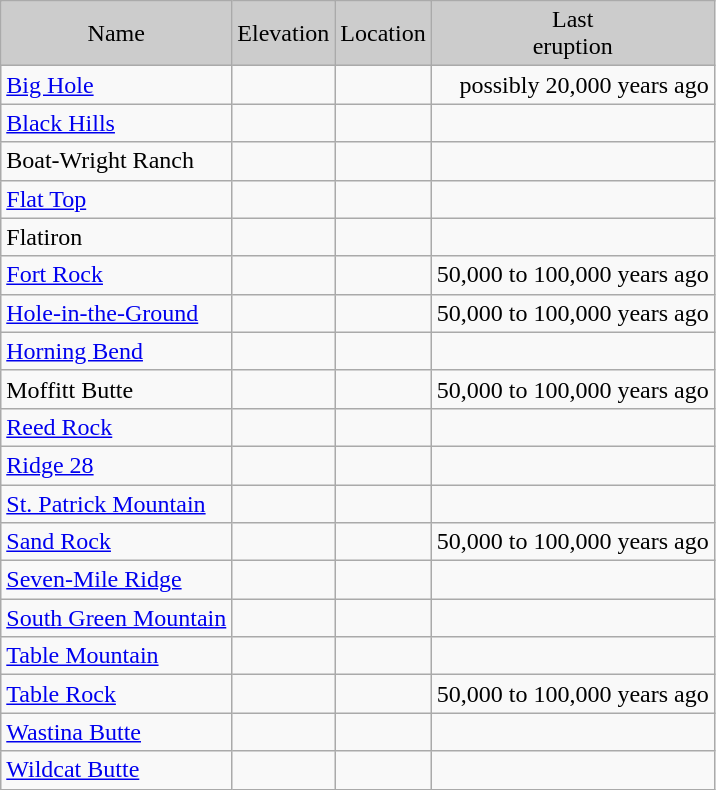<table class="wikitable">
<tr style="text-align:center; background:#ccc;">
<td>Name</td>
<td>Elevation</td>
<td>Location</td>
<td>Last<br>eruption</td>
</tr>
<tr class="vcard" style="text-align:right;">
<td style="text-align:left;" class="fn org"><a href='#'>Big Hole</a></td>
<td> </td>
<td> </td>
<td>possibly 20,000 years ago</td>
</tr>
<tr class="vcard" style="text-align:right;">
<td style="text-align:left;" class="fn org"><a href='#'>Black Hills</a></td>
<td> </td>
<td> </td>
<td> </td>
</tr>
<tr class="vcard" style="text-align:right;">
<td style="text-align:left;" class="fn org">Boat-Wright Ranch</td>
<td> </td>
<td> </td>
<td> </td>
</tr>
<tr class="vcard" style="text-align:right;">
<td style="text-align:left;" class="fn org"><a href='#'>Flat Top</a></td>
<td> </td>
<td> </td>
<td> </td>
</tr>
<tr class="vcard" style="text-align:right;">
<td style="text-align:left;" class="fn org">Flatiron</td>
<td> </td>
<td> </td>
<td> </td>
</tr>
<tr class="vcard" style="text-align:right;">
<td style="text-align:left;" class="fn org"><a href='#'>Fort Rock</a></td>
<td> </td>
<td></td>
<td>50,000 to 100,000 years ago</td>
</tr>
<tr class="vcard" style="text-align:right;">
<td style="text-align:left;" class="fn org"><a href='#'>Hole-in-the-Ground</a></td>
<td> </td>
<td></td>
<td>50,000 to 100,000 years ago</td>
</tr>
<tr class="vcard" style="text-align:right;">
<td style="text-align:left;" class="fn org"><a href='#'>Horning Bend</a></td>
<td> </td>
<td> </td>
<td> </td>
</tr>
<tr class="vcard" style="text-align:right;">
<td style="text-align:left;" class="fn org">Moffitt Butte</td>
<td> </td>
<td></td>
<td>50,000 to 100,000 years ago</td>
</tr>
<tr class="vcard" style="text-align:right;">
<td style="text-align:left;" class="fn org"><a href='#'>Reed Rock</a></td>
<td> </td>
<td> </td>
<td> </td>
</tr>
<tr class="vcard" style="text-align:right;">
<td style="text-align:left;" class="fn org"><a href='#'>Ridge 28</a></td>
<td> </td>
<td> </td>
<td> </td>
</tr>
<tr class="vcard" style="text-align:right;">
<td style="text-align:left;" class="fn org"><a href='#'>St. Patrick Mountain</a></td>
<td> </td>
<td> </td>
<td> </td>
</tr>
<tr class="vcard" style="text-align:right;">
<td style="text-align:left;" class="fn org"><a href='#'>Sand Rock</a></td>
<td> </td>
<td></td>
<td>50,000 to 100,000 years ago</td>
</tr>
<tr class="vcard" style="text-align:right;">
<td style="text-align:left;" class="fn org"><a href='#'>Seven-Mile Ridge</a></td>
<td> </td>
<td> </td>
<td> </td>
</tr>
<tr class="vcard" style="text-align:right;">
<td style="text-align:left;" class="fn org"><a href='#'>South Green Mountain</a></td>
<td> </td>
<td> </td>
<td> </td>
</tr>
<tr class="vcard" style="text-align:right;">
<td style="text-align:left;" class="fn org"><a href='#'>Table Mountain</a></td>
<td> </td>
<td> </td>
<td> </td>
</tr>
<tr class="vcard" style="text-align:right;">
<td style="text-align:left;" class="fn org"><a href='#'>Table Rock</a></td>
<td> </td>
<td></td>
<td>50,000 to 100,000 years ago</td>
</tr>
<tr class="vcard" style="text-align:right;">
<td style="text-align:left;" class="fn org"><a href='#'>Wastina Butte</a></td>
<td> </td>
<td> </td>
<td> </td>
</tr>
<tr class="vcard" style="text-align:right;">
<td style="text-align:left;" class="fn org"><a href='#'>Wildcat Butte</a></td>
<td> </td>
<td> </td>
<td> </td>
</tr>
</table>
